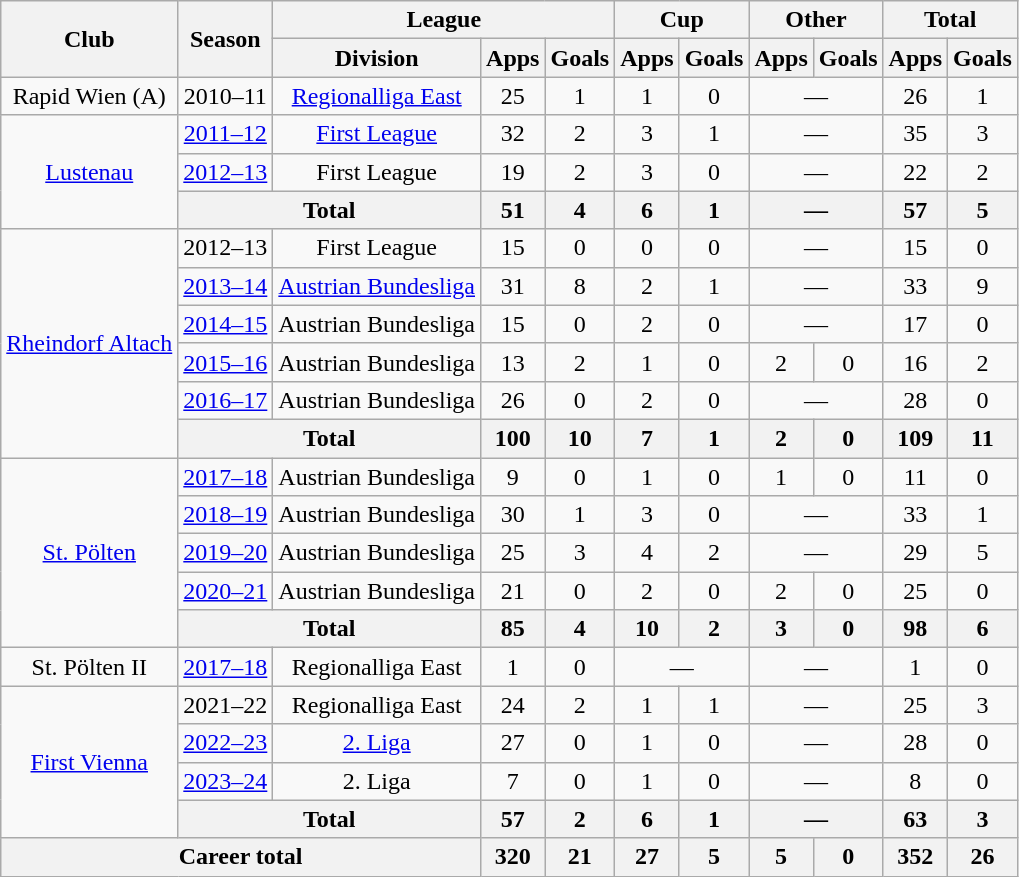<table class="wikitable" style="text-align:center">
<tr>
<th rowspan="2">Club</th>
<th rowspan="2">Season</th>
<th colspan="3">League</th>
<th colspan="2">Cup</th>
<th colspan="2">Other</th>
<th colspan="2">Total</th>
</tr>
<tr>
<th>Division</th>
<th>Apps</th>
<th>Goals</th>
<th>Apps</th>
<th>Goals</th>
<th>Apps</th>
<th>Goals</th>
<th>Apps</th>
<th>Goals</th>
</tr>
<tr>
<td>Rapid Wien (A)</td>
<td>2010–11</td>
<td><a href='#'>Regionalliga East</a></td>
<td>25</td>
<td>1</td>
<td>1</td>
<td>0</td>
<td colspan="2">—</td>
<td>26</td>
<td>1</td>
</tr>
<tr>
<td rowspan="3"><a href='#'>Lustenau</a></td>
<td><a href='#'>2011–12</a></td>
<td><a href='#'>First League</a></td>
<td>32</td>
<td>2</td>
<td>3</td>
<td>1</td>
<td colspan="2">—</td>
<td>35</td>
<td>3</td>
</tr>
<tr>
<td><a href='#'>2012–13</a></td>
<td>First League</td>
<td>19</td>
<td>2</td>
<td>3</td>
<td>0</td>
<td colspan="2">—</td>
<td>22</td>
<td>2</td>
</tr>
<tr>
<th colspan="2">Total</th>
<th>51</th>
<th>4</th>
<th>6</th>
<th>1</th>
<th colspan="2">—</th>
<th>57</th>
<th>5</th>
</tr>
<tr>
<td rowspan="6"><a href='#'>Rheindorf Altach</a></td>
<td>2012–13</td>
<td>First League</td>
<td>15</td>
<td>0</td>
<td>0</td>
<td>0</td>
<td colspan="2">—</td>
<td>15</td>
<td>0</td>
</tr>
<tr>
<td><a href='#'>2013–14</a></td>
<td><a href='#'>Austrian Bundesliga</a></td>
<td>31</td>
<td>8</td>
<td>2</td>
<td>1</td>
<td colspan="2">—</td>
<td>33</td>
<td>9</td>
</tr>
<tr>
<td><a href='#'>2014–15</a></td>
<td>Austrian Bundesliga</td>
<td>15</td>
<td>0</td>
<td>2</td>
<td>0</td>
<td colspan="2">—</td>
<td>17</td>
<td>0</td>
</tr>
<tr>
<td><a href='#'>2015–16</a></td>
<td>Austrian Bundesliga</td>
<td>13</td>
<td>2</td>
<td>1</td>
<td>0</td>
<td>2</td>
<td>0</td>
<td>16</td>
<td>2</td>
</tr>
<tr>
<td><a href='#'>2016–17</a></td>
<td>Austrian Bundesliga</td>
<td>26</td>
<td>0</td>
<td>2</td>
<td>0</td>
<td colspan="2">—</td>
<td>28</td>
<td>0</td>
</tr>
<tr>
<th colspan="2">Total</th>
<th>100</th>
<th>10</th>
<th>7</th>
<th>1</th>
<th>2</th>
<th>0</th>
<th>109</th>
<th>11</th>
</tr>
<tr>
<td rowspan="5"><a href='#'>St. Pölten</a></td>
<td><a href='#'>2017–18</a></td>
<td>Austrian Bundesliga</td>
<td>9</td>
<td>0</td>
<td>1</td>
<td>0</td>
<td>1</td>
<td>0</td>
<td>11</td>
<td>0</td>
</tr>
<tr>
<td><a href='#'>2018–19</a></td>
<td>Austrian Bundesliga</td>
<td>30</td>
<td>1</td>
<td>3</td>
<td>0</td>
<td colspan="2">—</td>
<td>33</td>
<td>1</td>
</tr>
<tr>
<td><a href='#'>2019–20</a></td>
<td>Austrian Bundesliga</td>
<td>25</td>
<td>3</td>
<td>4</td>
<td>2</td>
<td colspan="2">—</td>
<td>29</td>
<td>5</td>
</tr>
<tr>
<td><a href='#'>2020–21</a></td>
<td>Austrian Bundesliga</td>
<td>21</td>
<td>0</td>
<td>2</td>
<td>0</td>
<td>2</td>
<td>0</td>
<td>25</td>
<td>0</td>
</tr>
<tr>
<th colspan="2">Total</th>
<th>85</th>
<th>4</th>
<th>10</th>
<th>2</th>
<th>3</th>
<th>0</th>
<th>98</th>
<th>6</th>
</tr>
<tr>
<td>St. Pölten II</td>
<td><a href='#'>2017–18</a></td>
<td>Regionalliga East</td>
<td>1</td>
<td>0</td>
<td colspan="2">—</td>
<td colspan="2">—</td>
<td>1</td>
<td>0</td>
</tr>
<tr>
<td rowspan="4"><a href='#'>First Vienna</a></td>
<td>2021–22</td>
<td>Regionalliga East</td>
<td>24</td>
<td>2</td>
<td>1</td>
<td>1</td>
<td colspan="2">—</td>
<td>25</td>
<td>3</td>
</tr>
<tr>
<td><a href='#'>2022–23</a></td>
<td><a href='#'>2. Liga</a></td>
<td>27</td>
<td>0</td>
<td>1</td>
<td>0</td>
<td colspan="2">—</td>
<td>28</td>
<td>0</td>
</tr>
<tr>
<td><a href='#'>2023–24</a></td>
<td>2. Liga</td>
<td>7</td>
<td>0</td>
<td>1</td>
<td>0</td>
<td colspan="2">—</td>
<td>8</td>
<td>0</td>
</tr>
<tr>
<th colspan="2">Total</th>
<th>57</th>
<th>2</th>
<th>6</th>
<th>1</th>
<th colspan="2">—</th>
<th>63</th>
<th>3</th>
</tr>
<tr>
<th colspan="3">Career total</th>
<th>320</th>
<th>21</th>
<th>27</th>
<th>5</th>
<th>5</th>
<th>0</th>
<th>352</th>
<th>26</th>
</tr>
</table>
